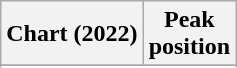<table class="wikitable sortable plainrowheaders" style="text-align:center">
<tr>
<th scope="col">Chart (2022)</th>
<th scope="col">Peak<br>position</th>
</tr>
<tr>
</tr>
<tr>
</tr>
</table>
